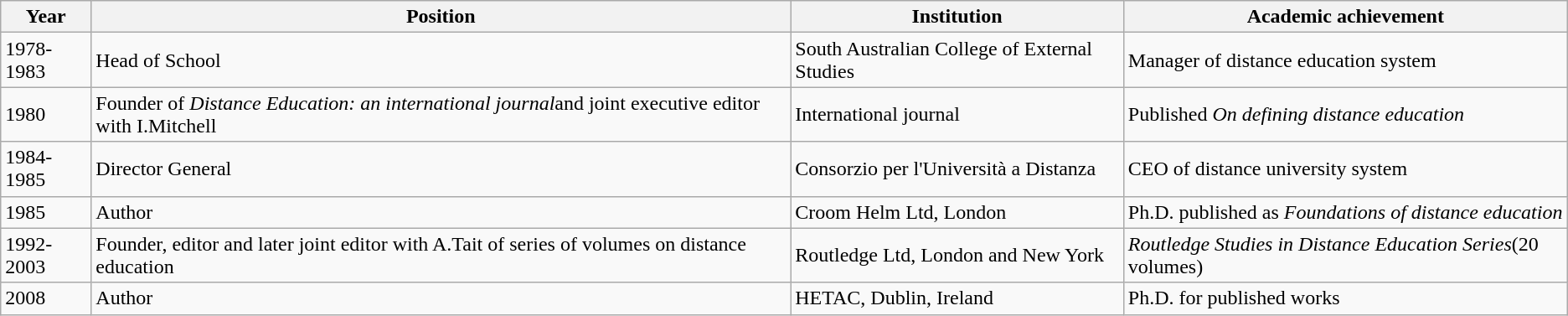<table class="wikitable">
<tr>
<th>Year</th>
<th>Position</th>
<th>Institution</th>
<th>Academic achievement</th>
</tr>
<tr>
<td>1978-1983</td>
<td>Head of School</td>
<td>South Australian College of External Studies</td>
<td>Manager of distance education system</td>
</tr>
<tr>
<td>1980</td>
<td>Founder of <em>Distance Education: an international journal</em>and joint executive editor with I.Mitchell</td>
<td>International journal</td>
<td>Published <em>On defining distance education</em></td>
</tr>
<tr>
<td>1984-1985</td>
<td>Director General</td>
<td>Consorzio per l'Università a Distanza</td>
<td>CEO of distance university system</td>
</tr>
<tr>
<td>1985</td>
<td>Author</td>
<td>Croom Helm Ltd, London</td>
<td>Ph.D. published as <em>Foundations of distance education</em></td>
</tr>
<tr>
<td>1992-2003</td>
<td>Founder, editor and later joint editor with A.Tait of series of volumes on distance education</td>
<td>Routledge Ltd, London and New York</td>
<td><em>Routledge Studies in Distance Education Series</em>(20 volumes)</td>
</tr>
<tr>
<td>2008</td>
<td>Author</td>
<td>HETAC, Dublin, Ireland</td>
<td>Ph.D. for published works</td>
</tr>
</table>
